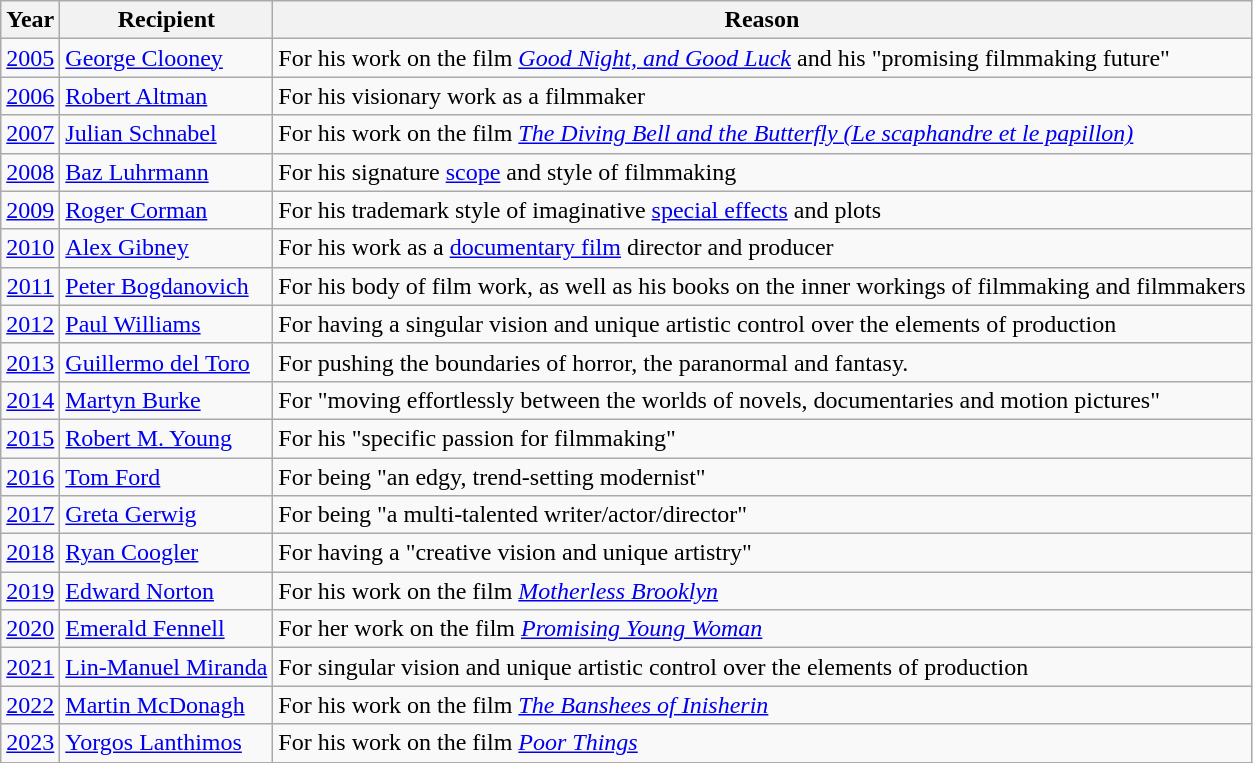<table class="wikitable sortable">
<tr>
<th>Year</th>
<th>Recipient</th>
<th>Reason</th>
</tr>
<tr>
<td style="text-align: center"><a href='#'>2005</a></td>
<td><a href='#'>George Clooney</a></td>
<td>For his work on the film <em><a href='#'>Good Night, and Good Luck</a></em> and his "promising filmmaking future"</td>
</tr>
<tr>
<td style="text-align: center"><a href='#'>2006</a></td>
<td><a href='#'>Robert Altman</a></td>
<td>For his visionary work as a filmmaker</td>
</tr>
<tr>
<td style="text-align: center"><a href='#'>2007</a></td>
<td><a href='#'>Julian Schnabel</a></td>
<td>For his work on the film <em><a href='#'>The Diving Bell and the Butterfly (Le scaphandre et le papillon)</a></em></td>
</tr>
<tr>
<td style="text-align: center"><a href='#'>2008</a></td>
<td><a href='#'>Baz Luhrmann</a></td>
<td>For his signature <a href='#'>scope</a> and style of filmmaking</td>
</tr>
<tr>
<td style="text-align: center"><a href='#'>2009</a></td>
<td><a href='#'>Roger Corman</a></td>
<td>For his trademark style of imaginative <a href='#'>special effects</a> and plots</td>
</tr>
<tr>
<td style="text-align: center"><a href='#'>2010</a></td>
<td><a href='#'>Alex Gibney</a></td>
<td>For his work as a <a href='#'>documentary film</a> director and producer</td>
</tr>
<tr>
<td style="text-align: center"><a href='#'>2011</a></td>
<td><a href='#'>Peter Bogdanovich</a></td>
<td>For his body of film work, as well as his books on the inner workings of filmmaking and filmmakers</td>
</tr>
<tr>
<td style="text-align: center"><a href='#'>2012</a></td>
<td><a href='#'>Paul Williams</a></td>
<td>For having a singular vision and unique artistic control over the elements of production</td>
</tr>
<tr>
<td style="text-align: center"><a href='#'>2013</a></td>
<td><a href='#'>Guillermo del Toro</a></td>
<td>For pushing the boundaries of horror, the paranormal and fantasy.</td>
</tr>
<tr>
<td style="text-align: center"><a href='#'>2014</a></td>
<td><a href='#'>Martyn Burke</a></td>
<td>For "moving effortlessly between the worlds of novels, documentaries and motion pictures"</td>
</tr>
<tr>
<td style="text-align: center"><a href='#'>2015</a></td>
<td><a href='#'>Robert M. Young</a></td>
<td>For his "specific passion for filmmaking"</td>
</tr>
<tr>
<td style="text-align: center"><a href='#'>2016</a></td>
<td><a href='#'>Tom Ford</a></td>
<td>For being "an edgy, trend-setting modernist"</td>
</tr>
<tr>
<td style="text-align: center"><a href='#'>2017</a></td>
<td><a href='#'>Greta Gerwig</a></td>
<td>For being "a multi-talented writer/actor/director"</td>
</tr>
<tr>
<td style="text-align: center"><a href='#'>2018</a></td>
<td><a href='#'>Ryan Coogler</a></td>
<td>For having a "creative vision and unique artistry"</td>
</tr>
<tr>
<td style="text-align: center"><a href='#'>2019</a></td>
<td><a href='#'>Edward Norton</a></td>
<td>For his work on the film <em><a href='#'>Motherless Brooklyn</a></em></td>
</tr>
<tr>
<td style="text-align: center"><a href='#'>2020</a></td>
<td><a href='#'>Emerald Fennell</a></td>
<td>For her work on the film <em><a href='#'>Promising Young Woman</a></em></td>
</tr>
<tr>
<td style="text-align: center"><a href='#'>2021</a></td>
<td><a href='#'>Lin-Manuel Miranda</a></td>
<td>For singular vision and unique artistic control over the elements of production</td>
</tr>
<tr>
<td style="text-align: center"><a href='#'>2022</a></td>
<td><a href='#'>Martin McDonagh</a></td>
<td>For his work on the film <em><a href='#'>The Banshees of Inisherin</a></em></td>
</tr>
<tr>
<td style="text-align: center"><a href='#'>2023</a></td>
<td><a href='#'>Yorgos Lanthimos</a></td>
<td>For his work on the film <em><a href='#'>Poor Things</a></em></td>
</tr>
</table>
